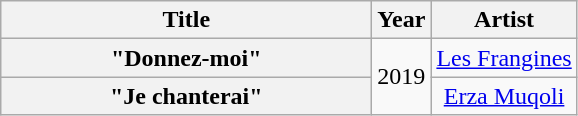<table class="wikitable plainrowheaders" style="text-align:center;">
<tr>
<th scope="col" style="width:15em;">Title</th>
<th scope="col" style="width:1em;">Year</th>
<th scope="col">Artist</th>
</tr>
<tr>
<th scope="row">"Donnez-moi"</th>
<td rowspan="2">2019</td>
<td><a href='#'>Les Frangines</a></td>
</tr>
<tr>
<th scope="row">"Je chanterai"</th>
<td><a href='#'>Erza Muqoli</a></td>
</tr>
</table>
